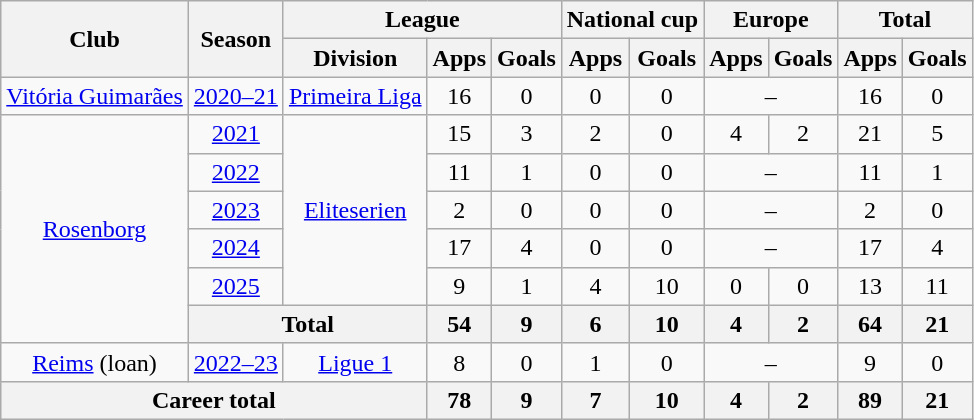<table class="wikitable" style="text-align:center">
<tr>
<th rowspan="2">Club</th>
<th rowspan="2">Season</th>
<th colspan="3">League</th>
<th colspan="2">National cup</th>
<th colspan="2">Europe</th>
<th colspan="2">Total</th>
</tr>
<tr>
<th>Division</th>
<th>Apps</th>
<th>Goals</th>
<th>Apps</th>
<th>Goals</th>
<th>Apps</th>
<th>Goals</th>
<th>Apps</th>
<th>Goals</th>
</tr>
<tr>
<td><a href='#'>Vitória Guimarães</a></td>
<td><a href='#'>2020–21</a></td>
<td><a href='#'>Primeira Liga</a></td>
<td>16</td>
<td>0</td>
<td>0</td>
<td>0</td>
<td colspan="2">–</td>
<td>16</td>
<td>0</td>
</tr>
<tr>
<td rowspan="6"><a href='#'>Rosenborg</a></td>
<td><a href='#'>2021</a></td>
<td rowspan="5"><a href='#'>Eliteserien</a></td>
<td>15</td>
<td>3</td>
<td>2</td>
<td>0</td>
<td>4</td>
<td>2</td>
<td>21</td>
<td>5</td>
</tr>
<tr>
<td><a href='#'>2022</a></td>
<td>11</td>
<td>1</td>
<td>0</td>
<td>0</td>
<td colspan="2">–</td>
<td>11</td>
<td>1</td>
</tr>
<tr>
<td><a href='#'>2023</a></td>
<td>2</td>
<td>0</td>
<td>0</td>
<td>0</td>
<td colspan="2">–</td>
<td>2</td>
<td>0</td>
</tr>
<tr>
<td><a href='#'>2024</a></td>
<td>17</td>
<td>4</td>
<td>0</td>
<td>0</td>
<td colspan="2">–</td>
<td>17</td>
<td>4</td>
</tr>
<tr>
<td><a href='#'>2025</a></td>
<td>9</td>
<td>1</td>
<td>4</td>
<td>10</td>
<td>0</td>
<td>0</td>
<td>13</td>
<td>11</td>
</tr>
<tr>
<th colspan="2">Total</th>
<th>54</th>
<th>9</th>
<th>6</th>
<th>10</th>
<th>4</th>
<th>2</th>
<th>64</th>
<th>21</th>
</tr>
<tr>
<td><a href='#'>Reims</a> (loan)</td>
<td><a href='#'>2022–23</a></td>
<td><a href='#'>Ligue 1</a></td>
<td>8</td>
<td>0</td>
<td>1</td>
<td>0</td>
<td colspan="2">–</td>
<td>9</td>
<td>0</td>
</tr>
<tr>
<th colspan="3">Career total</th>
<th>78</th>
<th>9</th>
<th>7</th>
<th>10</th>
<th>4</th>
<th>2</th>
<th>89</th>
<th>21</th>
</tr>
</table>
